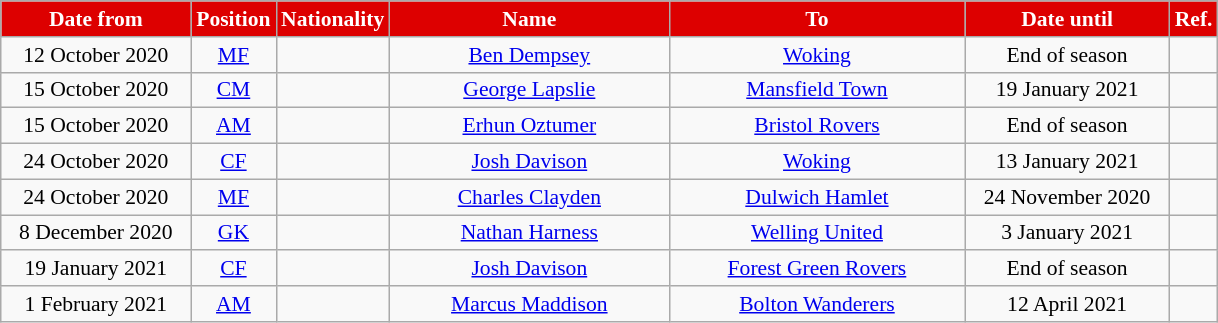<table class="wikitable"  style="text-align:center; font-size:90%; ">
<tr>
<th style="background:#DD0000; color:white; width:120px;">Date from</th>
<th style="background:#DD0000; color:white; width:50px;">Position</th>
<th style="background:#DD0000; color:white; width:50px;">Nationality</th>
<th style="background:#DD0000; color:white; width:180px;">Name</th>
<th style="background:#DD0000; color:white; width:190px;">To</th>
<th style="background:#DD0000; color:white; width:130px;">Date until</th>
<th style="background:#DD0000; color:white; width:25px;">Ref.</th>
</tr>
<tr>
<td>12 October 2020</td>
<td><a href='#'>MF</a></td>
<td></td>
<td><a href='#'>Ben Dempsey</a></td>
<td> <a href='#'>Woking</a></td>
<td>End of season</td>
<td></td>
</tr>
<tr>
<td>15 October 2020</td>
<td><a href='#'>CM</a></td>
<td></td>
<td><a href='#'>George Lapslie</a></td>
<td> <a href='#'>Mansfield Town</a></td>
<td>19 January 2021</td>
<td></td>
</tr>
<tr>
<td>15 October 2020</td>
<td><a href='#'>AM</a></td>
<td></td>
<td><a href='#'>Erhun Oztumer</a></td>
<td> <a href='#'>Bristol Rovers</a></td>
<td>End of season</td>
<td></td>
</tr>
<tr>
<td>24 October 2020</td>
<td><a href='#'>CF</a></td>
<td></td>
<td><a href='#'>Josh Davison</a></td>
<td> <a href='#'>Woking</a></td>
<td>13 January 2021</td>
<td></td>
</tr>
<tr>
<td>24 October 2020</td>
<td><a href='#'>MF</a></td>
<td></td>
<td><a href='#'>Charles Clayden</a></td>
<td> <a href='#'>Dulwich Hamlet</a></td>
<td>24 November 2020</td>
<td></td>
</tr>
<tr>
<td>8 December 2020</td>
<td><a href='#'>GK</a></td>
<td></td>
<td><a href='#'>Nathan Harness</a></td>
<td> <a href='#'>Welling United</a></td>
<td>3 January 2021</td>
<td></td>
</tr>
<tr>
<td>19 January 2021</td>
<td><a href='#'>CF</a></td>
<td></td>
<td><a href='#'>Josh Davison</a></td>
<td> <a href='#'>Forest Green Rovers</a></td>
<td>End of season</td>
<td></td>
</tr>
<tr>
<td>1 February 2021</td>
<td><a href='#'>AM</a></td>
<td></td>
<td><a href='#'>Marcus Maddison</a></td>
<td> <a href='#'>Bolton Wanderers</a></td>
<td>12 April 2021</td>
<td></td>
</tr>
</table>
